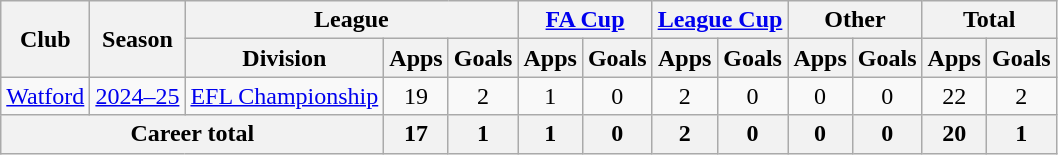<table class="wikitable" style="text-align:center">
<tr>
<th rowspan="2">Club</th>
<th rowspan="2">Season</th>
<th colspan="3">League</th>
<th colspan="2"><a href='#'>FA Cup</a></th>
<th colspan="2"><a href='#'>League Cup</a></th>
<th colspan="2">Other</th>
<th colspan="2">Total</th>
</tr>
<tr>
<th>Division</th>
<th>Apps</th>
<th>Goals</th>
<th>Apps</th>
<th>Goals</th>
<th>Apps</th>
<th>Goals</th>
<th>Apps</th>
<th>Goals</th>
<th>Apps</th>
<th>Goals</th>
</tr>
<tr>
<td><a href='#'>Watford</a></td>
<td><a href='#'>2024–25</a></td>
<td><a href='#'>EFL Championship</a></td>
<td>19</td>
<td>2</td>
<td>1</td>
<td>0</td>
<td>2</td>
<td>0</td>
<td>0</td>
<td>0</td>
<td>22</td>
<td>2</td>
</tr>
<tr>
<th colspan="3">Career total</th>
<th>17</th>
<th>1</th>
<th>1</th>
<th>0</th>
<th>2</th>
<th>0</th>
<th>0</th>
<th>0</th>
<th>20</th>
<th>1</th>
</tr>
</table>
